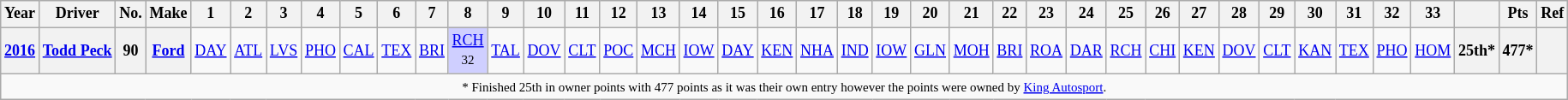<table class="wikitable" style="text-align:center; font-size:75%">
<tr>
<th>Year</th>
<th>Driver</th>
<th>No.</th>
<th>Make</th>
<th>1</th>
<th>2</th>
<th>3</th>
<th>4</th>
<th>5</th>
<th>6</th>
<th>7</th>
<th>8</th>
<th>9</th>
<th>10</th>
<th>11</th>
<th>12</th>
<th>13</th>
<th>14</th>
<th>15</th>
<th>16</th>
<th>17</th>
<th>18</th>
<th>19</th>
<th>20</th>
<th>21</th>
<th>22</th>
<th>23</th>
<th>24</th>
<th>25</th>
<th>26</th>
<th>27</th>
<th>28</th>
<th>29</th>
<th>30</th>
<th>31</th>
<th>32</th>
<th>33</th>
<th></th>
<th>Pts</th>
<th>Ref</th>
</tr>
<tr>
<th><a href='#'>2016</a></th>
<th><a href='#'>Todd Peck</a></th>
<th>90</th>
<th><a href='#'>Ford</a></th>
<td><a href='#'>DAY</a></td>
<td><a href='#'>ATL</a></td>
<td><a href='#'>LVS</a></td>
<td><a href='#'>PHO</a></td>
<td><a href='#'>CAL</a></td>
<td><a href='#'>TEX</a></td>
<td><a href='#'>BRI</a></td>
<td style="background:#CFCFFF;"><a href='#'>RCH</a><br><small>32</small></td>
<td><a href='#'>TAL</a></td>
<td><a href='#'>DOV</a></td>
<td><a href='#'>CLT</a></td>
<td><a href='#'>POC</a></td>
<td><a href='#'>MCH</a></td>
<td><a href='#'>IOW</a></td>
<td><a href='#'>DAY</a></td>
<td><a href='#'>KEN</a></td>
<td><a href='#'>NHA</a></td>
<td><a href='#'>IND</a></td>
<td><a href='#'>IOW</a></td>
<td><a href='#'>GLN</a></td>
<td><a href='#'>MOH</a></td>
<td><a href='#'>BRI</a></td>
<td><a href='#'>ROA</a></td>
<td><a href='#'>DAR</a></td>
<td><a href='#'>RCH</a></td>
<td><a href='#'>CHI</a></td>
<td><a href='#'>KEN</a></td>
<td><a href='#'>DOV</a></td>
<td><a href='#'>CLT</a></td>
<td><a href='#'>KAN</a></td>
<td><a href='#'>TEX</a></td>
<td><a href='#'>PHO</a></td>
<td><a href='#'>HOM</a></td>
<th>25th*</th>
<th>477*</th>
<th></th>
</tr>
<tr>
<td colspan=42><small> * Finished 25th in owner points with 477 points as it was their own entry however the points were owned by <a href='#'>King Autosport</a>.</small></td>
</tr>
</table>
